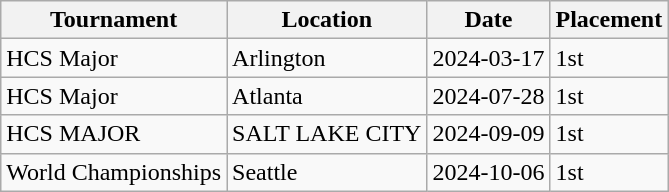<table class="wikitable sortable mw-collapsible">
<tr>
<th>Tournament</th>
<th><abbr>Location</abbr></th>
<th>Date</th>
<th>Placement</th>
</tr>
<tr>
<td>HCS Major</td>
<td>Arlington</td>
<td>2024-03-17</td>
<td>1st</td>
</tr>
<tr>
<td>HCS Major</td>
<td>Atlanta</td>
<td>2024-07-28</td>
<td>1st</td>
</tr>
<tr>
<td>HCS MAJOR</td>
<td>SALT LAKE CITY</td>
<td>2024-09-09</td>
<td>1st</td>
</tr>
<tr>
<td>World Championships</td>
<td>Seattle</td>
<td>2024-10-06</td>
<td>1st</td>
</tr>
</table>
